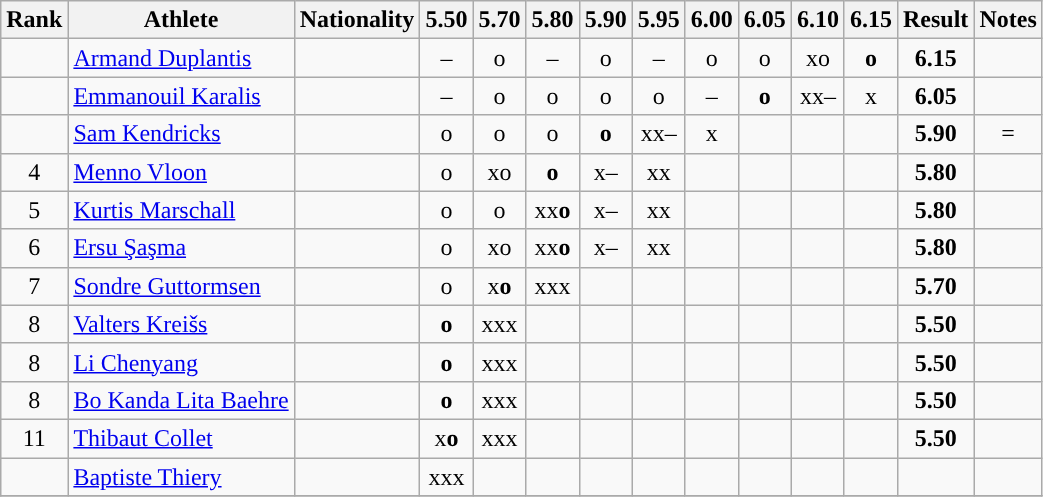<table class="wikitable sortable" style="text-align:center">
<tr>
<th>Rank</th>
<th>Athlete</th>
<th>Nationality</th>
<th>5.50</th>
<th>5.70</th>
<th>5.80</th>
<th>5.90</th>
<th>5.95</th>
<th>6.00</th>
<th>6.05</th>
<th>6.10</th>
<th>6.15</th>
<th>Result</th>
<th>Notes</th>
</tr>
<tr>
<td></td>
<td align="left"><a href='#'>Armand Duplantis</a></td>
<td align="left"></td>
<td>–</td>
<td>o</td>
<td>–</td>
<td>o</td>
<td>–</td>
<td>o</td>
<td>o</td>
<td>xo</td>
<td><strong>o</strong></td>
<td><strong>6.15</strong></td>
<td></td>
</tr>
<tr>
<td></td>
<td align="left"><a href='#'>Emmanouil Karalis</a></td>
<td align="left"></td>
<td>–</td>
<td>o</td>
<td>o</td>
<td>o</td>
<td>o</td>
<td>–</td>
<td><strong>o</strong></td>
<td>xx–</td>
<td>x</td>
<td><strong>6.05</strong></td>
<td></td>
</tr>
<tr>
<td></td>
<td align="left"><a href='#'>Sam Kendricks</a></td>
<td align="left"></td>
<td>o</td>
<td>o</td>
<td>o</td>
<td><strong>o</strong></td>
<td>xx–</td>
<td>x</td>
<td></td>
<td></td>
<td></td>
<td><strong>5.90</strong></td>
<td>=</td>
</tr>
<tr>
<td>4</td>
<td align="left"><a href='#'>Menno Vloon</a></td>
<td align="left"></td>
<td>o</td>
<td>xo</td>
<td><strong>o</strong></td>
<td>x–</td>
<td>xx</td>
<td></td>
<td></td>
<td></td>
<td></td>
<td><strong>5.80</strong></td>
<td></td>
</tr>
<tr>
<td>5</td>
<td align="left"><a href='#'>Kurtis Marschall</a></td>
<td align="left"></td>
<td>o</td>
<td>o</td>
<td>xx<strong>o</strong></td>
<td>x–</td>
<td>xx</td>
<td></td>
<td></td>
<td></td>
<td></td>
<td><strong>5.80</strong></td>
<td></td>
</tr>
<tr>
<td>6</td>
<td align="left"><a href='#'>Ersu Şaşma</a></td>
<td align="left"></td>
<td>o</td>
<td>xo</td>
<td>xx<strong>o</strong></td>
<td>x–</td>
<td>xx</td>
<td></td>
<td></td>
<td></td>
<td></td>
<td><strong>5.80</strong></td>
<td></td>
</tr>
<tr>
<td>7</td>
<td align="left"><a href='#'>Sondre Guttormsen</a></td>
<td align="left"></td>
<td>o</td>
<td>x<strong>o</strong></td>
<td>xxx</td>
<td></td>
<td></td>
<td></td>
<td></td>
<td></td>
<td></td>
<td><strong>5.70</strong></td>
<td></td>
</tr>
<tr>
<td>8</td>
<td align="left"><a href='#'>Valters Kreišs</a></td>
<td align="left"></td>
<td><strong>o</strong></td>
<td>xxx</td>
<td></td>
<td></td>
<td></td>
<td></td>
<td></td>
<td></td>
<td></td>
<td><strong>5.50</strong></td>
<td></td>
</tr>
<tr>
<td>8</td>
<td align="left"><a href='#'>Li Chenyang</a></td>
<td align="left"></td>
<td><strong>o</strong></td>
<td>xxx</td>
<td></td>
<td></td>
<td></td>
<td></td>
<td></td>
<td></td>
<td></td>
<td><strong>5.50</strong></td>
<td></td>
</tr>
<tr>
<td>8</td>
<td align="left"><a href='#'>Bo Kanda Lita Baehre</a></td>
<td align="left"></td>
<td><strong>o</strong></td>
<td>xxx</td>
<td></td>
<td></td>
<td></td>
<td></td>
<td></td>
<td></td>
<td></td>
<td><strong>5.50</strong></td>
<td></td>
</tr>
<tr>
<td>11</td>
<td align="left"><a href='#'>Thibaut Collet</a></td>
<td align="left"></td>
<td>x<strong>o</strong></td>
<td>xxx</td>
<td></td>
<td></td>
<td></td>
<td></td>
<td></td>
<td></td>
<td></td>
<td><strong>5.50</strong></td>
<td></td>
</tr>
<tr>
<td></td>
<td align="left"><a href='#'>Baptiste Thiery</a></td>
<td align="left"></td>
<td>xxx</td>
<td></td>
<td></td>
<td></td>
<td></td>
<td></td>
<td></td>
<td></td>
<td></td>
<td></td>
<td></td>
</tr>
<tr>
</tr>
</table>
